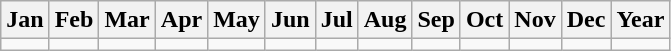<table class="wikitable">
<tr>
<th><strong>Jan</strong></th>
<th><strong>Feb</strong></th>
<th><strong>Mar</strong></th>
<th><strong>Apr</strong></th>
<th><strong>May</strong></th>
<th><strong>Jun</strong></th>
<th><strong>Jul</strong></th>
<th><strong>Aug</strong></th>
<th><strong>Sep</strong></th>
<th><strong>Oct</strong></th>
<th><strong>Nov</strong></th>
<th><strong>Dec</strong></th>
<th><strong>Year</strong></th>
</tr>
<tr>
<td></td>
<td></td>
<td></td>
<td></td>
<td></td>
<td></td>
<td></td>
<td></td>
<td></td>
<td></td>
<td></td>
<td></td>
<td></td>
</tr>
</table>
